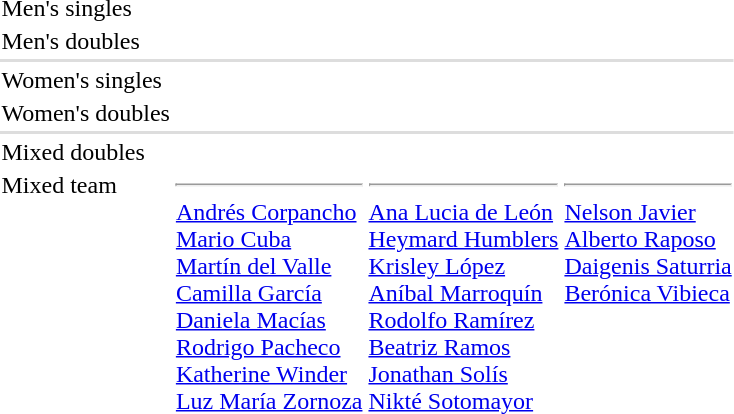<table>
<tr>
<td rowspan=2>Men's singles</td>
<td rowspan=2></td>
<td rowspan=2></td>
<td></td>
</tr>
<tr>
<td></td>
</tr>
<tr>
<td rowspan=2>Men's doubles</td>
<td rowspan=2></td>
<td rowspan=2></td>
<td></td>
</tr>
<tr>
<td></td>
</tr>
<tr bgcolor=#DDDDDD>
<td colspan=7></td>
</tr>
<tr>
<td rowspan=2>Women's singles</td>
<td rowspan=2></td>
<td rowspan=2></td>
<td></td>
</tr>
<tr>
<td></td>
</tr>
<tr>
<td rowspan=2>Women's doubles</td>
<td rowspan=2></td>
<td rowspan=2></td>
<td></td>
</tr>
<tr>
<td></td>
</tr>
<tr bgcolor=#DDDDDD>
<td colspan=7></td>
</tr>
<tr>
<td rowspan=2>Mixed doubles</td>
<td rowspan=2></td>
<td rowspan=2></td>
<td></td>
</tr>
<tr>
<td></td>
</tr>
<tr valign="top">
<td>Mixed team<br></td>
<td><hr><a href='#'>Andrés Corpancho</a><br><a href='#'>Mario Cuba</a><br><a href='#'>Martín del Valle</a><br><a href='#'>Camilla García</a><br><a href='#'>Daniela Macías</a><br><a href='#'>Rodrigo Pacheco</a><br><a href='#'>Katherine Winder</a><br><a href='#'>Luz María Zornoza</a></td>
<td><hr><a href='#'>Ana Lucia de León</a><br><a href='#'>Heymard Humblers</a><br><a href='#'>Krisley López</a><br><a href='#'>Aníbal Marroquín</a><br><a href='#'>Rodolfo Ramírez</a><br><a href='#'>Beatriz Ramos</a><br><a href='#'>Jonathan Solís</a><br><a href='#'>Nikté Sotomayor</a></td>
<td><hr><a href='#'>Nelson Javier</a><br><a href='#'>Alberto Raposo</a><br><a href='#'>Daigenis Saturria</a><br><a href='#'>Berónica Vibieca</a></td>
</tr>
</table>
